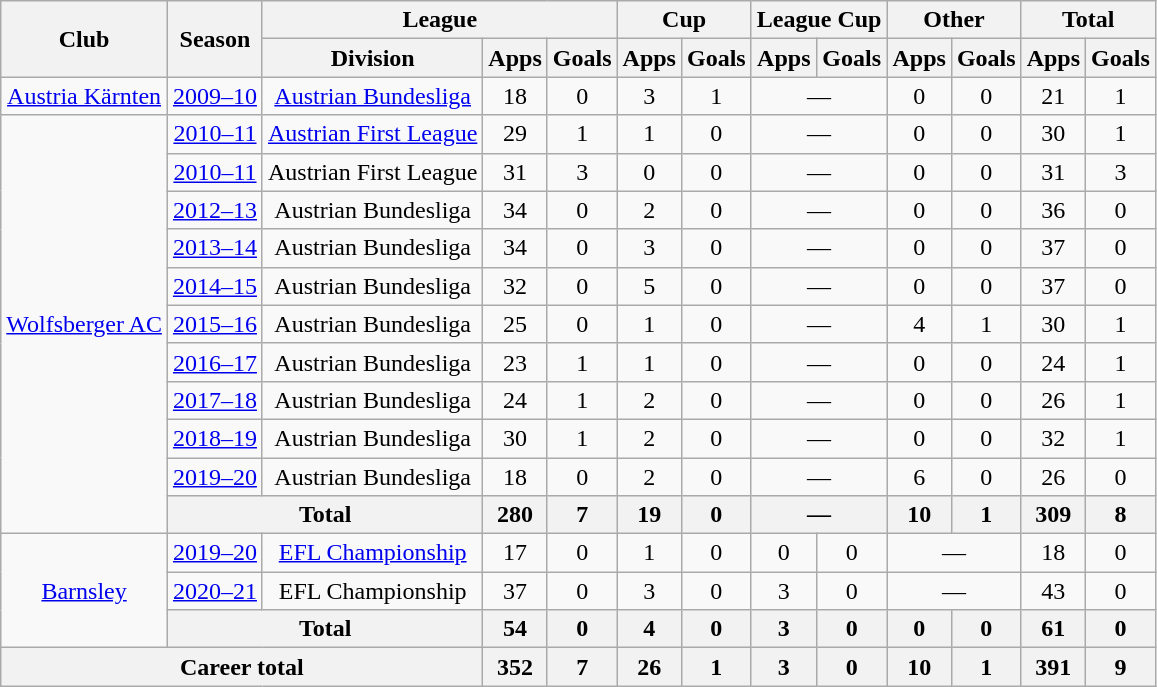<table class="wikitable" style="text-align: center;">
<tr>
<th rowspan="2">Club</th>
<th rowspan="2">Season</th>
<th colspan="3">League</th>
<th colspan="2">Cup</th>
<th colspan="2">League Cup</th>
<th colspan="2">Other</th>
<th colspan="2">Total</th>
</tr>
<tr>
<th>Division</th>
<th>Apps</th>
<th>Goals</th>
<th>Apps</th>
<th>Goals</th>
<th>Apps</th>
<th>Goals</th>
<th>Apps</th>
<th>Goals</th>
<th>Apps</th>
<th>Goals</th>
</tr>
<tr>
<td><a href='#'>Austria Kärnten</a></td>
<td><a href='#'>2009–10</a></td>
<td><a href='#'>Austrian Bundesliga</a></td>
<td>18</td>
<td>0</td>
<td>3</td>
<td>1</td>
<td colspan="2">—</td>
<td>0</td>
<td>0</td>
<td>21</td>
<td>1</td>
</tr>
<tr>
<td rowspan="11"><a href='#'>Wolfsberger AC</a></td>
<td><a href='#'>2010–11</a></td>
<td><a href='#'>Austrian First League</a></td>
<td>29</td>
<td>1</td>
<td>1</td>
<td>0</td>
<td colspan="2">—</td>
<td>0</td>
<td>0</td>
<td>30</td>
<td>1</td>
</tr>
<tr>
<td><a href='#'>2010–11</a></td>
<td>Austrian First League</td>
<td>31</td>
<td>3</td>
<td>0</td>
<td>0</td>
<td colspan="2">—</td>
<td>0</td>
<td>0</td>
<td>31</td>
<td>3</td>
</tr>
<tr>
<td><a href='#'>2012–13</a></td>
<td>Austrian Bundesliga</td>
<td>34</td>
<td>0</td>
<td>2</td>
<td>0</td>
<td colspan="2">—</td>
<td>0</td>
<td>0</td>
<td>36</td>
<td>0</td>
</tr>
<tr>
<td><a href='#'>2013–14</a></td>
<td>Austrian Bundesliga</td>
<td>34</td>
<td>0</td>
<td>3</td>
<td>0</td>
<td colspan="2">—</td>
<td>0</td>
<td>0</td>
<td>37</td>
<td>0</td>
</tr>
<tr>
<td><a href='#'>2014–15</a></td>
<td>Austrian Bundesliga</td>
<td>32</td>
<td>0</td>
<td>5</td>
<td>0</td>
<td colspan="2">—</td>
<td>0</td>
<td>0</td>
<td>37</td>
<td>0</td>
</tr>
<tr>
<td><a href='#'>2015–16</a></td>
<td>Austrian Bundesliga</td>
<td>25</td>
<td>0</td>
<td>1</td>
<td>0</td>
<td colspan="2">—</td>
<td>4</td>
<td>1</td>
<td>30</td>
<td>1</td>
</tr>
<tr>
<td><a href='#'>2016–17</a></td>
<td>Austrian Bundesliga</td>
<td>23</td>
<td>1</td>
<td>1</td>
<td>0</td>
<td colspan="2">—</td>
<td>0</td>
<td>0</td>
<td>24</td>
<td>1</td>
</tr>
<tr>
<td><a href='#'>2017–18</a></td>
<td>Austrian Bundesliga</td>
<td>24</td>
<td>1</td>
<td>2</td>
<td>0</td>
<td colspan="2">—</td>
<td>0</td>
<td>0</td>
<td>26</td>
<td>1</td>
</tr>
<tr>
<td><a href='#'>2018–19</a></td>
<td>Austrian Bundesliga</td>
<td>30</td>
<td>1</td>
<td>2</td>
<td>0</td>
<td colspan="2">—</td>
<td>0</td>
<td>0</td>
<td>32</td>
<td>1</td>
</tr>
<tr>
<td><a href='#'>2019–20</a></td>
<td>Austrian Bundesliga</td>
<td>18</td>
<td>0</td>
<td>2</td>
<td>0</td>
<td colspan="2">—</td>
<td>6</td>
<td>0</td>
<td>26</td>
<td>0</td>
</tr>
<tr>
<th colspan="2">Total</th>
<th>280</th>
<th>7</th>
<th>19</th>
<th>0</th>
<th colspan="2">—</th>
<th>10</th>
<th>1</th>
<th>309</th>
<th>8</th>
</tr>
<tr>
<td rowspan="3"><a href='#'>Barnsley</a></td>
<td><a href='#'>2019–20</a></td>
<td><a href='#'>EFL Championship</a></td>
<td>17</td>
<td>0</td>
<td>1</td>
<td>0</td>
<td>0</td>
<td>0</td>
<td colspan="2">—</td>
<td>18</td>
<td>0</td>
</tr>
<tr>
<td><a href='#'>2020–21</a></td>
<td>EFL Championship</td>
<td>37</td>
<td>0</td>
<td>3</td>
<td>0</td>
<td>3</td>
<td>0</td>
<td colspan="2">—</td>
<td>43</td>
<td>0</td>
</tr>
<tr>
<th colspan="2">Total</th>
<th>54</th>
<th>0</th>
<th>4</th>
<th>0</th>
<th>3</th>
<th>0</th>
<th>0</th>
<th>0</th>
<th>61</th>
<th>0</th>
</tr>
<tr>
<th colspan="3">Career total</th>
<th>352</th>
<th>7</th>
<th>26</th>
<th>1</th>
<th>3</th>
<th>0</th>
<th>10</th>
<th>1</th>
<th>391</th>
<th>9</th>
</tr>
</table>
